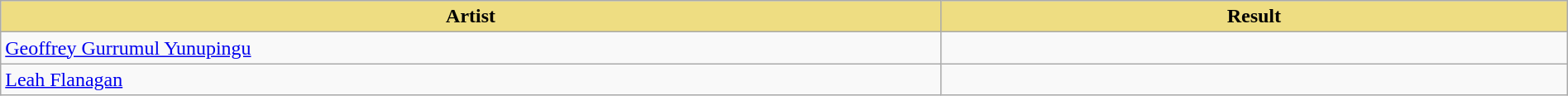<table class="wikitable" width=100%>
<tr>
<th style="width:15%;background:#EEDD82;">Artist</th>
<th style="width:10%;background:#EEDD82;">Result</th>
</tr>
<tr>
<td><a href='#'>Geoffrey Gurrumul Yunupingu</a></td>
<td></td>
</tr>
<tr>
<td><a href='#'>Leah Flanagan</a></td>
<td></td>
</tr>
</table>
